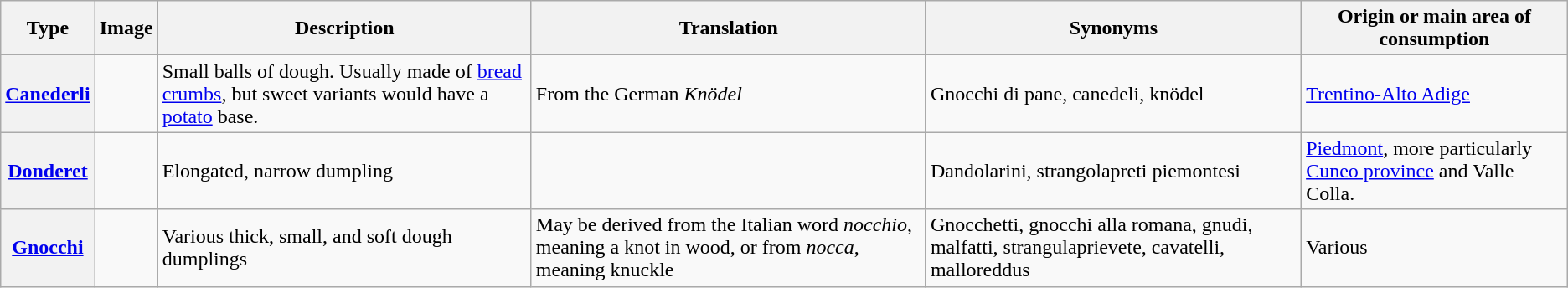<table class="wikitable sortable plainrowheaders mw-collapsible">
<tr>
<th scope="col">Type</th>
<th scope="col" class="unsortable">Image</th>
<th scope="col" class="unsortable">Description</th>
<th scope="col">Translation</th>
<th scope="col">Synonyms</th>
<th scope="col">Origin or main area of consumption</th>
</tr>
<tr>
<th scope="row"><a href='#'>Canederli</a></th>
<td></td>
<td>Small balls of dough. Usually made of <a href='#'>bread crumbs</a>, but sweet variants would have a <a href='#'>potato</a> base.</td>
<td>From the German <em>Knödel</em></td>
<td>Gnocchi di pane, canedeli, knödel</td>
<td><a href='#'>Trentino-Alto Adige</a></td>
</tr>
<tr>
<th scope="row"><a href='#'>Donderet</a></th>
<td></td>
<td>Elongated, narrow dumpling</td>
<td></td>
<td>Dandolarini, strangolapreti piemontesi</td>
<td><a href='#'>Piedmont</a>, more particularly <a href='#'>Cuneo province</a> and Valle Colla.</td>
</tr>
<tr>
<th scope="row"><a href='#'>Gnocchi</a></th>
<td></td>
<td>Various thick, small, and soft dough dumplings</td>
<td>May be derived from the Italian word <em>nocchio</em>, meaning a knot in wood, or from <em>nocca</em>, meaning knuckle</td>
<td>Gnocchetti, gnocchi alla romana, gnudi, malfatti, strangulaprievete, cavatelli, malloreddus</td>
<td>Various</td>
</tr>
</table>
